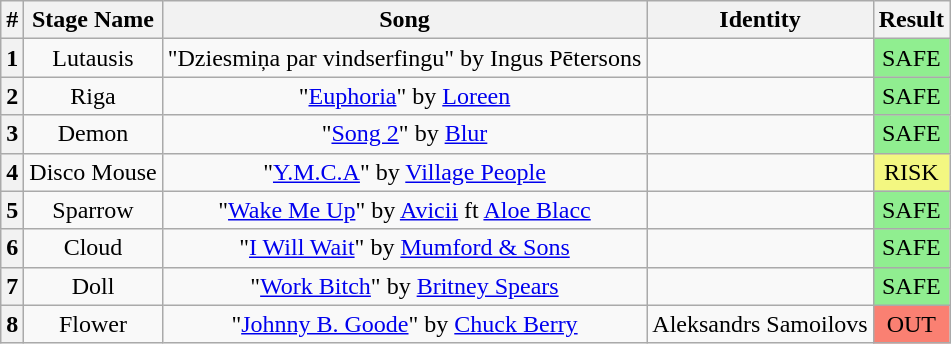<table class="wikitable plainrowheaders" style="text-align: center;">
<tr>
<th>#</th>
<th>Stage Name</th>
<th>Song</th>
<th>Identity</th>
<th>Result</th>
</tr>
<tr>
<th>1</th>
<td>Lutausis</td>
<td>"Dziesmiņa par vindserfingu" by Ingus Pētersons</td>
<td></td>
<td bgcolor="lightgreen">SAFE</td>
</tr>
<tr>
<th>2</th>
<td>Riga</td>
<td>"<a href='#'>Euphoria</a>" by <a href='#'>Loreen</a></td>
<td></td>
<td bgcolor="lightgreen">SAFE</td>
</tr>
<tr>
<th>3</th>
<td>Demon</td>
<td>"<a href='#'>Song 2</a>" by <a href='#'>Blur</a></td>
<td></td>
<td bgcolor="lightgreen">SAFE</td>
</tr>
<tr>
<th>4</th>
<td>Disco Mouse</td>
<td>"<a href='#'>Y.M.C.A</a>" by <a href='#'>Village People</a></td>
<td></td>
<td bgcolor="#F3F781">RISK</td>
</tr>
<tr>
<th>5</th>
<td>Sparrow</td>
<td>"<a href='#'>Wake Me Up</a>" by <a href='#'>Avicii</a> ft <a href='#'>Aloe Blacc</a></td>
<td></td>
<td bgcolor="lightgreen">SAFE</td>
</tr>
<tr>
<th>6</th>
<td>Cloud</td>
<td>"<a href='#'>I Will Wait</a>" by <a href='#'>Mumford & Sons</a></td>
<td></td>
<td bgcolor="lightgreen">SAFE</td>
</tr>
<tr>
<th>7</th>
<td>Doll</td>
<td>"<a href='#'>Work Bitch</a>" by <a href='#'>Britney Spears</a></td>
<td></td>
<td bgcolor="lightgreen">SAFE</td>
</tr>
<tr>
<th>8</th>
<td>Flower</td>
<td>"<a href='#'>Johnny B. Goode</a>" by <a href='#'>Chuck Berry</a></td>
<td>Aleksandrs Samoilovs</td>
<td bgcolor="salmon">OUT</td>
</tr>
</table>
